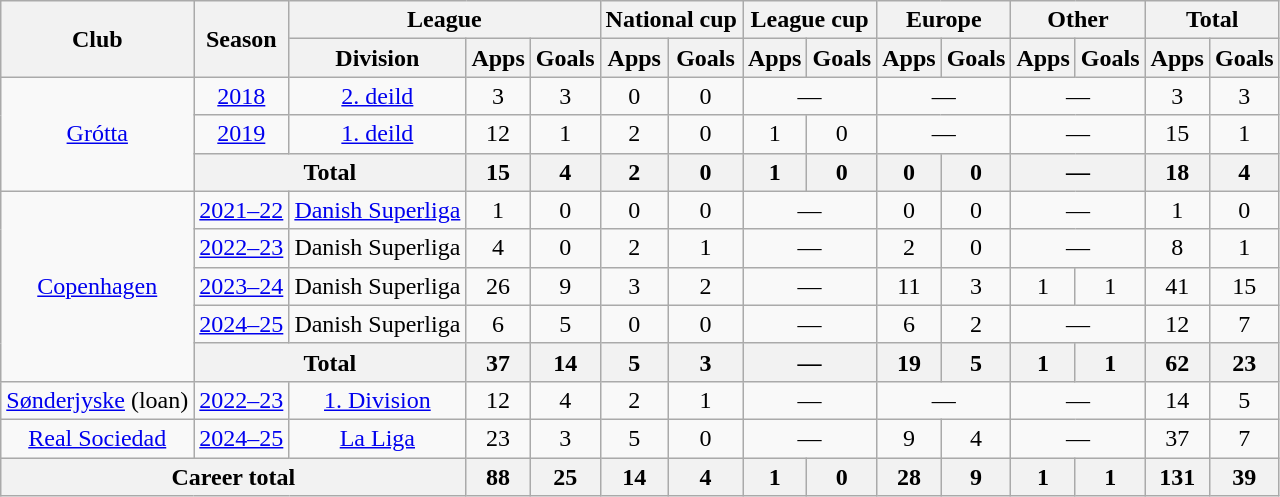<table class="wikitable" style="text-align:center">
<tr>
<th rowspan="2">Club</th>
<th rowspan="2">Season</th>
<th colspan="3">League</th>
<th colspan="2">National cup</th>
<th colspan="2">League cup</th>
<th colspan="2">Europe</th>
<th colspan="2">Other</th>
<th colspan="2">Total</th>
</tr>
<tr>
<th>Division</th>
<th>Apps</th>
<th>Goals</th>
<th>Apps</th>
<th>Goals</th>
<th>Apps</th>
<th>Goals</th>
<th>Apps</th>
<th>Goals</th>
<th>Apps</th>
<th>Goals</th>
<th>Apps</th>
<th>Goals</th>
</tr>
<tr>
<td rowspan="3"><a href='#'>Grótta</a></td>
<td><a href='#'>2018</a></td>
<td><a href='#'>2. deild</a></td>
<td>3</td>
<td>3</td>
<td>0</td>
<td>0</td>
<td colspan="2">—</td>
<td colspan="2">—</td>
<td colspan="2">—</td>
<td>3</td>
<td>3</td>
</tr>
<tr>
<td><a href='#'>2019</a></td>
<td><a href='#'>1. deild</a></td>
<td>12</td>
<td>1</td>
<td>2</td>
<td>0</td>
<td>1</td>
<td>0</td>
<td colspan="2">—</td>
<td colspan="2">—</td>
<td>15</td>
<td>1</td>
</tr>
<tr>
<th colspan="2">Total</th>
<th>15</th>
<th>4</th>
<th>2</th>
<th>0</th>
<th>1</th>
<th>0</th>
<th>0</th>
<th>0</th>
<th colspan="2">—</th>
<th>18</th>
<th>4</th>
</tr>
<tr>
<td rowspan="5"><a href='#'>Copenhagen</a></td>
<td><a href='#'>2021–22</a></td>
<td><a href='#'>Danish Superliga</a></td>
<td>1</td>
<td>0</td>
<td>0</td>
<td>0</td>
<td colspan="2">—</td>
<td>0</td>
<td>0</td>
<td colspan="2">—</td>
<td>1</td>
<td>0</td>
</tr>
<tr>
<td><a href='#'>2022–23</a></td>
<td>Danish Superliga</td>
<td>4</td>
<td>0</td>
<td>2</td>
<td>1</td>
<td colspan="2">—</td>
<td>2</td>
<td>0</td>
<td colspan="2">—</td>
<td>8</td>
<td>1</td>
</tr>
<tr>
<td><a href='#'>2023–24</a></td>
<td>Danish Superliga</td>
<td>26</td>
<td>9</td>
<td>3</td>
<td>2</td>
<td colspan="2">—</td>
<td>11</td>
<td>3</td>
<td>1</td>
<td>1</td>
<td>41</td>
<td>15</td>
</tr>
<tr>
<td><a href='#'>2024–25</a></td>
<td>Danish Superliga</td>
<td>6</td>
<td>5</td>
<td>0</td>
<td>0</td>
<td colspan="2">—</td>
<td>6</td>
<td>2</td>
<td colspan="2">—</td>
<td>12</td>
<td>7</td>
</tr>
<tr>
<th colspan="2">Total</th>
<th>37</th>
<th>14</th>
<th>5</th>
<th>3</th>
<th colspan="2">—</th>
<th>19</th>
<th>5</th>
<th>1</th>
<th>1</th>
<th>62</th>
<th>23</th>
</tr>
<tr>
<td><a href='#'>Sønderjyske</a> (loan)</td>
<td><a href='#'>2022–23</a></td>
<td><a href='#'>1. Division</a></td>
<td>12</td>
<td>4</td>
<td>2</td>
<td>1</td>
<td colspan="2">—</td>
<td colspan="2">—</td>
<td colspan="2">—</td>
<td>14</td>
<td>5</td>
</tr>
<tr>
<td><a href='#'>Real Sociedad</a></td>
<td><a href='#'>2024–25</a></td>
<td><a href='#'>La Liga</a></td>
<td>23</td>
<td>3</td>
<td>5</td>
<td>0</td>
<td colspan="2">—</td>
<td>9</td>
<td>4</td>
<td colspan="2">—</td>
<td>37</td>
<td>7</td>
</tr>
<tr>
<th colspan="3">Career total</th>
<th>88</th>
<th>25</th>
<th>14</th>
<th>4</th>
<th>1</th>
<th>0</th>
<th>28</th>
<th>9</th>
<th>1</th>
<th>1</th>
<th>131</th>
<th>39</th>
</tr>
</table>
